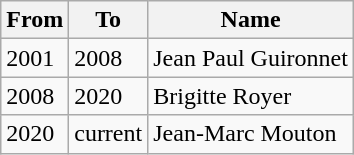<table class="wikitable">
<tr>
<th>From</th>
<th>To</th>
<th>Name</th>
</tr>
<tr>
<td>2001</td>
<td>2008</td>
<td>Jean Paul Guironnet</td>
</tr>
<tr>
<td>2008</td>
<td>2020</td>
<td>Brigitte Royer</td>
</tr>
<tr>
<td>2020</td>
<td>current</td>
<td>Jean-Marc Mouton</td>
</tr>
</table>
